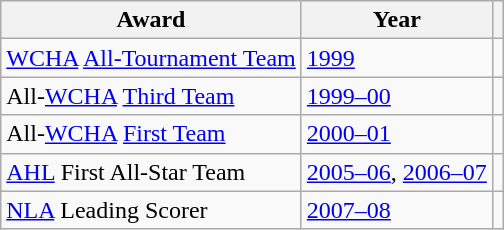<table class="wikitable">
<tr>
<th>Award</th>
<th>Year</th>
<th></th>
</tr>
<tr>
<td><a href='#'>WCHA</a> <a href='#'>All-Tournament Team</a></td>
<td><a href='#'>1999</a></td>
<td></td>
</tr>
<tr>
<td>All-<a href='#'>WCHA</a> <a href='#'>Third Team</a></td>
<td><a href='#'>1999–00</a></td>
<td></td>
</tr>
<tr>
<td>All-<a href='#'>WCHA</a> <a href='#'>First Team</a></td>
<td><a href='#'>2000–01</a></td>
<td></td>
</tr>
<tr>
<td><a href='#'>AHL</a> First All-Star Team</td>
<td><a href='#'>2005–06</a>, <a href='#'>2006–07</a></td>
<td></td>
</tr>
<tr>
<td><a href='#'>NLA</a> Leading Scorer</td>
<td><a href='#'>2007–08</a></td>
<td></td>
</tr>
</table>
